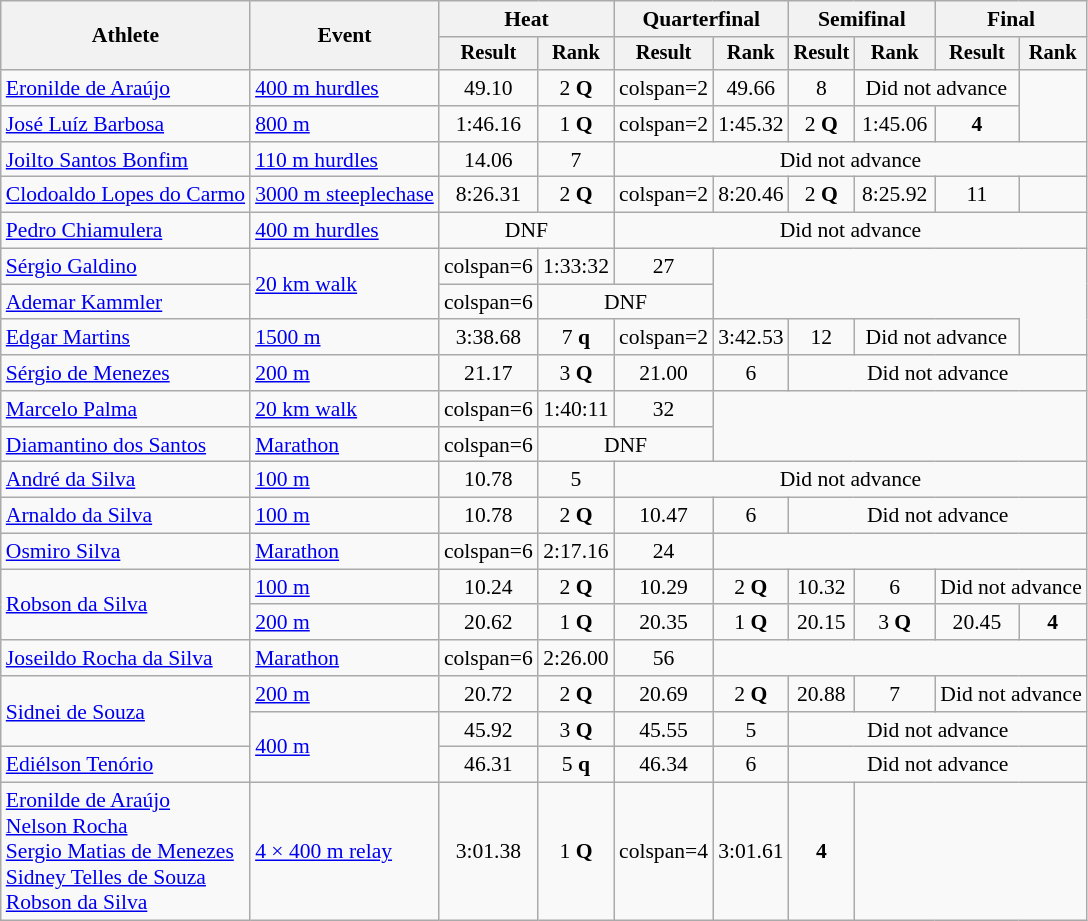<table class="wikitable" style="font-size:90%">
<tr>
<th rowspan="2">Athlete</th>
<th rowspan="2">Event</th>
<th colspan="2">Heat</th>
<th colspan="2">Quarterfinal</th>
<th colspan="2">Semifinal</th>
<th colspan="2">Final</th>
</tr>
<tr style="font-size:95%">
<th>Result</th>
<th>Rank</th>
<th>Result</th>
<th>Rank</th>
<th>Result</th>
<th>Rank</th>
<th>Result</th>
<th>Rank</th>
</tr>
<tr align=center>
<td align=left rowspan="1"><a href='#'>Eronilde de Araújo</a></td>
<td align=left rowspan="1"><a href='#'>400 m hurdles</a></td>
<td>49.10</td>
<td>2 <strong>Q</strong></td>
<td>colspan=2 </td>
<td>49.66</td>
<td>8</td>
<td colspan=2>Did not advance</td>
</tr>
<tr align=center>
<td align=left rowspan="1"><a href='#'>José Luíz Barbosa</a></td>
<td align=left rowspan="1"><a href='#'>800 m</a></td>
<td>1:46.16</td>
<td>1 <strong>Q</strong></td>
<td>colspan=2 </td>
<td>1:45.32</td>
<td>2 <strong>Q</strong></td>
<td>1:45.06</td>
<td><strong>4</strong></td>
</tr>
<tr align=center>
<td align=left rowspan="1"><a href='#'>Joilto Santos Bonfim</a></td>
<td align=left rowspan="1"><a href='#'>110 m hurdles</a></td>
<td>14.06</td>
<td>7</td>
<td colspan=6>Did not advance</td>
</tr>
<tr align=center>
<td align=left rowspan="1"><a href='#'>Clodoaldo Lopes do Carmo</a></td>
<td align=left rowspan="1"><a href='#'>3000 m steeplechase</a></td>
<td>8:26.31</td>
<td>2 <strong>Q</strong></td>
<td>colspan=2 </td>
<td>8:20.46</td>
<td>2 <strong>Q</strong></td>
<td>8:25.92</td>
<td>11</td>
</tr>
<tr align=center>
<td align=left rowspan="1"><a href='#'>Pedro Chiamulera</a></td>
<td align=left rowspan="1"><a href='#'>400 m hurdles</a></td>
<td colspan=2>DNF</td>
<td colspan=6>Did not advance</td>
</tr>
<tr align=center>
<td align=left rowspan="1"><a href='#'>Sérgio Galdino</a></td>
<td align=left rowspan="2"><a href='#'>20 km walk</a></td>
<td>colspan=6 </td>
<td>1:33:32</td>
<td>27</td>
</tr>
<tr align=center>
<td align=left rowspan="1"><a href='#'>Ademar Kammler</a></td>
<td>colspan=6 </td>
<td colspan=2>DNF</td>
</tr>
<tr align=center>
<td align=left rowspan="1"><a href='#'>Edgar Martins</a></td>
<td align=left rowspan="1"><a href='#'>1500 m</a></td>
<td>3:38.68</td>
<td>7 <strong>q</strong></td>
<td>colspan=2 </td>
<td>3:42.53</td>
<td>12</td>
<td colspan=2>Did not advance</td>
</tr>
<tr align=center>
<td align=left rowspan="1"><a href='#'>Sérgio de Menezes</a></td>
<td align=left rowspan="1"><a href='#'>200 m</a></td>
<td>21.17</td>
<td>3 <strong>Q</strong></td>
<td>21.00</td>
<td>6</td>
<td colspan=4>Did not advance</td>
</tr>
<tr align=center>
<td align=left rowspan="1"><a href='#'>Marcelo Palma</a></td>
<td align=left><a href='#'>20 km walk</a></td>
<td>colspan=6 </td>
<td>1:40:11</td>
<td>32</td>
</tr>
<tr align=center>
<td align=left rowspan="1"><a href='#'>Diamantino dos Santos</a></td>
<td align=left rowspan="1"><a href='#'>Marathon</a></td>
<td>colspan=6 </td>
<td colspan=2>DNF</td>
</tr>
<tr align=center>
<td align=left rowspan="1"><a href='#'>André da Silva</a></td>
<td align=left rowspan="1"><a href='#'>100 m</a></td>
<td>10.78</td>
<td>5</td>
<td colspan=6>Did not advance</td>
</tr>
<tr align=center>
<td align=left rowspan="1"><a href='#'>Arnaldo da Silva</a></td>
<td align=left rowspan="1"><a href='#'>100 m</a></td>
<td>10.78</td>
<td>2 <strong>Q</strong></td>
<td>10.47</td>
<td>6</td>
<td colspan=6>Did not advance</td>
</tr>
<tr align=center>
<td align=left rowspan="1"><a href='#'>Osmiro Silva</a></td>
<td align=left rowspan="1"><a href='#'>Marathon</a></td>
<td>colspan=6 </td>
<td>2:17.16</td>
<td>24</td>
</tr>
<tr align=center>
<td align=left rowspan="2"><a href='#'>Robson da Silva</a></td>
<td align=left rowspan="1"><a href='#'>100 m</a></td>
<td>10.24</td>
<td>2 <strong>Q</strong></td>
<td>10.29</td>
<td>2 <strong>Q</strong></td>
<td>10.32</td>
<td>6</td>
<td colspan=2>Did not advance</td>
</tr>
<tr align=center>
<td align=left rowspan="1"><a href='#'>200 m</a></td>
<td>20.62</td>
<td>1 <strong>Q</strong></td>
<td>20.35</td>
<td>1 <strong>Q</strong></td>
<td>20.15</td>
<td>3 <strong>Q</strong></td>
<td>20.45</td>
<td><strong>4</strong></td>
</tr>
<tr align=center>
<td align=left rowspan="1"><a href='#'>Joseildo Rocha da Silva</a></td>
<td align=left rowspan="1"><a href='#'>Marathon</a></td>
<td>colspan=6 </td>
<td>2:26.00</td>
<td>56</td>
</tr>
<tr align=center>
<td align=left rowspan="2"><a href='#'>Sidnei de Souza</a></td>
<td align=left rowspan="1"><a href='#'>200 m</a></td>
<td>20.72</td>
<td>2 <strong>Q</strong></td>
<td>20.69</td>
<td>2 <strong>Q</strong></td>
<td>20.88</td>
<td>7</td>
<td colspan=2>Did not advance</td>
</tr>
<tr align=center>
<td align=left rowspan="2"><a href='#'>400 m</a></td>
<td>45.92</td>
<td>3 <strong>Q</strong></td>
<td>45.55</td>
<td>5</td>
<td colspan=4>Did not advance</td>
</tr>
<tr align=center>
<td align=left rowspan="1"><a href='#'>Ediélson Tenório</a></td>
<td>46.31</td>
<td>5 <strong>q</strong></td>
<td>46.34</td>
<td>6</td>
<td colspan=4>Did not advance</td>
</tr>
<tr align=center>
<td align=left rowspan="1"><a href='#'>Eronilde de Araújo</a><br><a href='#'>Nelson Rocha</a><br><a href='#'>Sergio Matias de Menezes</a><br><a href='#'>Sidney Telles de Souza</a><br><a href='#'>Robson da Silva</a></td>
<td align=left rowspan="1"><a href='#'>4 × 400 m relay</a></td>
<td>3:01.38</td>
<td>1 <strong>Q</strong></td>
<td>colspan=4 </td>
<td>3:01.61</td>
<td><strong>4</strong></td>
</tr>
</table>
